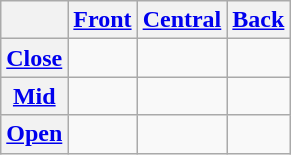<table class="wikitable" style="text-align:center">
<tr>
<th></th>
<th><a href='#'>Front</a></th>
<th><a href='#'>Central</a></th>
<th><a href='#'>Back</a></th>
</tr>
<tr align="center">
<th><a href='#'>Close</a></th>
<td></td>
<td></td>
<td></td>
</tr>
<tr>
<th><a href='#'>Mid</a></th>
<td></td>
<td></td>
<td></td>
</tr>
<tr align="center">
<th><a href='#'>Open</a></th>
<td></td>
<td></td>
<td></td>
</tr>
</table>
